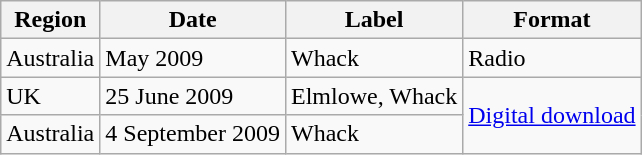<table class="wikitable">
<tr>
<th>Region</th>
<th>Date</th>
<th>Label</th>
<th>Format</th>
</tr>
<tr>
<td>Australia</td>
<td>May 2009</td>
<td>Whack</td>
<td>Radio</td>
</tr>
<tr>
<td>UK</td>
<td>25 June 2009</td>
<td>Elmlowe, Whack</td>
<td rowspan="2"><a href='#'>Digital download</a></td>
</tr>
<tr>
<td>Australia</td>
<td>4 September 2009</td>
<td>Whack</td>
</tr>
</table>
